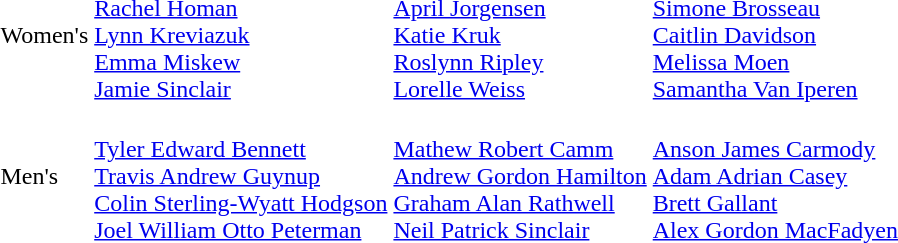<table>
<tr>
<td>Women's</td>
<td><br><a href='#'>Rachel Homan</a><br><a href='#'>Lynn Kreviazuk</a><br><a href='#'>Emma Miskew</a><br><a href='#'>Jamie Sinclair</a></td>
<td><br><a href='#'>April Jorgensen</a><br><a href='#'>Katie Kruk</a><br><a href='#'>Roslynn Ripley</a><br><a href='#'>Lorelle Weiss</a></td>
<td><br><a href='#'>Simone Brosseau</a><br><a href='#'>Caitlin Davidson</a><br><a href='#'>Melissa Moen</a><br><a href='#'>Samantha Van Iperen</a></td>
</tr>
<tr>
<td>Men's</td>
<td><br><a href='#'>Tyler Edward Bennett</a><br><a href='#'>Travis Andrew Guynup</a><br><a href='#'>Colin Sterling-Wyatt Hodgson</a><br><a href='#'>Joel William Otto Peterman</a></td>
<td><br><a href='#'>Mathew Robert Camm</a><br><a href='#'>Andrew Gordon Hamilton</a><br><a href='#'>Graham Alan Rathwell</a><br><a href='#'>Neil Patrick Sinclair</a></td>
<td><br><a href='#'>Anson James Carmody</a><br><a href='#'>Adam Adrian Casey</a><br><a href='#'>Brett Gallant</a><br><a href='#'>Alex Gordon MacFadyen</a></td>
</tr>
</table>
